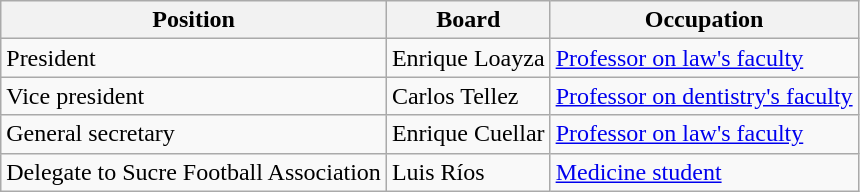<table class="wikitable" border="1">
<tr>
<th>Position</th>
<th>Board</th>
<th>Occupation</th>
</tr>
<tr>
<td>President</td>
<td> Enrique Loayza</td>
<td><a href='#'>Professor on law's faculty</a></td>
</tr>
<tr>
<td>Vice president</td>
<td> Carlos Tellez</td>
<td><a href='#'>Professor on dentistry's faculty</a></td>
</tr>
<tr>
<td>General secretary</td>
<td> Enrique Cuellar</td>
<td><a href='#'>Professor on law's faculty</a></td>
</tr>
<tr>
<td>Delegate to Sucre Football Association</td>
<td> Luis Ríos</td>
<td><a href='#'>Medicine student</a></td>
</tr>
</table>
